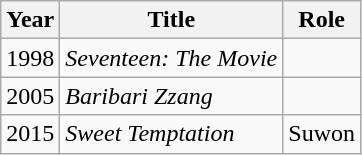<table class="wikitable sortable">
<tr>
<th>Year</th>
<th>Title</th>
<th>Role</th>
</tr>
<tr>
<td>1998</td>
<td><em>Seventeen: The Movie</em></td>
<td></td>
</tr>
<tr>
<td>2005</td>
<td><em>Baribari Zzang</em></td>
<td></td>
</tr>
<tr>
<td>2015</td>
<td><em>Sweet Temptation</em></td>
<td>Suwon</td>
</tr>
</table>
